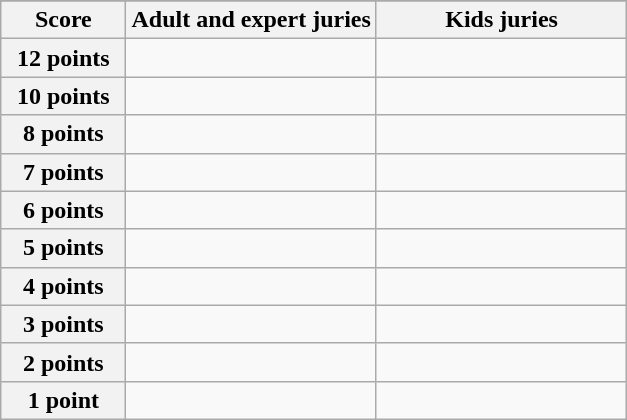<table class="wikitable">
<tr>
</tr>
<tr>
<th scope="col" width="20%">Score</th>
<th scope="col" width="40%">Adult and expert juries</th>
<th scope="col" width="40%">Kids juries</th>
</tr>
<tr>
<th scope="row">12 points</th>
<td></td>
<td></td>
</tr>
<tr>
<th scope="row">10 points</th>
<td></td>
<td></td>
</tr>
<tr>
<th scope="row">8 points</th>
<td></td>
<td></td>
</tr>
<tr>
<th scope="row">7 points</th>
<td></td>
<td></td>
</tr>
<tr>
<th scope="row">6 points</th>
<td></td>
<td></td>
</tr>
<tr>
<th scope="row">5 points</th>
<td></td>
<td></td>
</tr>
<tr>
<th scope="row">4 points</th>
<td></td>
<td></td>
</tr>
<tr>
<th scope="row">3 points</th>
<td></td>
<td></td>
</tr>
<tr>
<th scope="row">2 points</th>
<td></td>
<td></td>
</tr>
<tr>
<th scope="row">1 point</th>
<td></td>
<td></td>
</tr>
</table>
